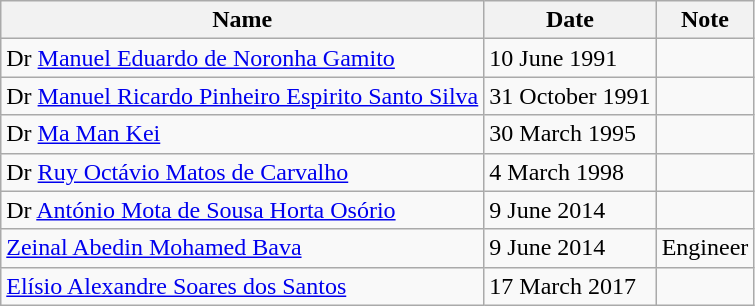<table class="wikitable">
<tr>
<th>Name</th>
<th>Date</th>
<th>Note</th>
</tr>
<tr>
<td>Dr <a href='#'>Manuel Eduardo de Noronha Gamito</a></td>
<td>10 June 1991</td>
<td></td>
</tr>
<tr>
<td>Dr <a href='#'>Manuel Ricardo Pinheiro Espirito Santo Silva</a></td>
<td>31 October 1991</td>
<td></td>
</tr>
<tr>
<td>Dr <a href='#'>Ma Man Kei</a></td>
<td>30 March 1995</td>
<td></td>
</tr>
<tr>
<td>Dr <a href='#'>Ruy Octávio Matos de Carvalho</a></td>
<td>4 March 1998</td>
<td></td>
</tr>
<tr>
<td>Dr <a href='#'>António Mota de Sousa Horta Osório</a></td>
<td>9 June 2014</td>
<td></td>
</tr>
<tr>
<td><a href='#'>Zeinal Abedin Mohamed Bava</a></td>
<td>9 June 2014</td>
<td>Engineer</td>
</tr>
<tr>
<td><a href='#'>Elísio Alexandre Soares dos Santos</a></td>
<td>17 March 2017</td>
<td></td>
</tr>
</table>
